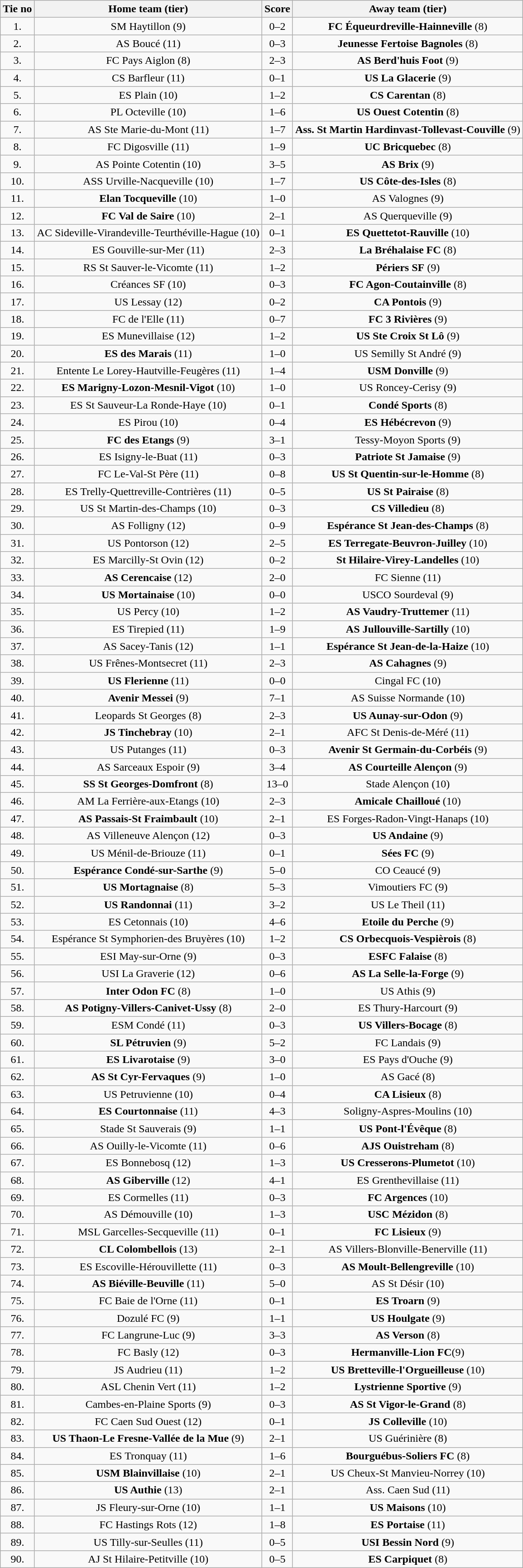<table class="wikitable" style="text-align: center">
<tr>
<th>Tie no</th>
<th>Home team (tier)</th>
<th>Score</th>
<th>Away team (tier)</th>
</tr>
<tr>
<td>1.</td>
<td>SM Haytillon (9)</td>
<td>0–2</td>
<td><strong>FC Équeurdreville-Hainneville</strong> (8)</td>
</tr>
<tr>
<td>2.</td>
<td>AS Boucé (11)</td>
<td>0–3</td>
<td><strong>Jeunesse Fertoise Bagnoles</strong> (8)</td>
</tr>
<tr>
<td>3.</td>
<td>FC Pays Aiglon (8)</td>
<td>2–3</td>
<td><strong>AS Berd'huis Foot</strong> (9)</td>
</tr>
<tr>
<td>4.</td>
<td>CS Barfleur (11)</td>
<td>0–1</td>
<td><strong>US La Glacerie</strong> (9)</td>
</tr>
<tr>
<td>5.</td>
<td>ES Plain (10)</td>
<td>1–2</td>
<td><strong>CS Carentan</strong> (8)</td>
</tr>
<tr>
<td>6.</td>
<td>PL Octeville (10)</td>
<td>1–6</td>
<td><strong>US Ouest Cotentin</strong> (8)</td>
</tr>
<tr>
<td>7.</td>
<td>AS Ste Marie-du-Mont (11)</td>
<td>1–7</td>
<td><strong>Ass. St Martin Hardinvast-Tollevast-Couville</strong> (9)</td>
</tr>
<tr>
<td>8.</td>
<td>FC Digosville (11)</td>
<td>1–9</td>
<td><strong>UC Bricquebec</strong> (8)</td>
</tr>
<tr>
<td>9.</td>
<td>AS Pointe Cotentin (10)</td>
<td>3–5</td>
<td><strong>AS Brix</strong> (9)</td>
</tr>
<tr>
<td>10.</td>
<td>ASS Urville-Nacqueville (10)</td>
<td>1–7</td>
<td><strong>US Côte-des-Isles</strong> (8)</td>
</tr>
<tr>
<td>11.</td>
<td><strong>Elan Tocqueville</strong> (10)</td>
<td>1–0 </td>
<td>AS Valognes (9)</td>
</tr>
<tr>
<td>12.</td>
<td><strong>FC Val de Saire</strong> (10)</td>
<td>2–1</td>
<td>AS Querqueville (9)</td>
</tr>
<tr>
<td>13.</td>
<td>AC Sideville-Virandeville-Teurthéville-Hague (10)</td>
<td>0–1</td>
<td><strong>ES Quettetot-Rauville</strong> (10)</td>
</tr>
<tr>
<td>14.</td>
<td>ES Gouville-sur-Mer (11)</td>
<td>2–3</td>
<td><strong>La Bréhalaise FC</strong> (8)</td>
</tr>
<tr>
<td>15.</td>
<td>RS St Sauver-le-Vicomte (11)</td>
<td>1–2</td>
<td><strong>Périers SF</strong> (9)</td>
</tr>
<tr>
<td>16.</td>
<td>Créances SF (10)</td>
<td>0–3 </td>
<td><strong>FC Agon-Coutainville</strong> (8)</td>
</tr>
<tr>
<td>17.</td>
<td>US Lessay (12)</td>
<td>0–2</td>
<td><strong>CA Pontois</strong> (9)</td>
</tr>
<tr>
<td>18.</td>
<td>FC de l'Elle (11)</td>
<td>0–7</td>
<td><strong>FC 3 Rivières</strong> (9)</td>
</tr>
<tr>
<td>19.</td>
<td>ES Munevillaise (12)</td>
<td>1–2</td>
<td><strong>US Ste Croix St Lô</strong> (9)</td>
</tr>
<tr>
<td>20.</td>
<td><strong>ES des Marais</strong> (11)</td>
<td>1–0</td>
<td>US Semilly St André (9)</td>
</tr>
<tr>
<td>21.</td>
<td>Entente Le Lorey-Hautville-Feugères (11)</td>
<td>1–4</td>
<td><strong>USM Donville</strong> (9)</td>
</tr>
<tr>
<td>22.</td>
<td><strong>ES Marigny-Lozon-Mesnil-Vigot</strong> (10)</td>
<td>1–0</td>
<td>US Roncey-Cerisy (9)</td>
</tr>
<tr>
<td>23.</td>
<td>ES St Sauveur-La Ronde-Haye (10)</td>
<td>0–1</td>
<td><strong>Condé Sports</strong> (8)</td>
</tr>
<tr>
<td>24.</td>
<td>ES Pirou (10)</td>
<td>0–4</td>
<td><strong>ES Hébécrevon</strong> (9)</td>
</tr>
<tr>
<td>25.</td>
<td><strong>FC des Etangs</strong> (9)</td>
<td>3–1</td>
<td>Tessy-Moyon Sports (9)</td>
</tr>
<tr>
<td>26.</td>
<td>ES Isigny-le-Buat (11)</td>
<td>0–3</td>
<td><strong>Patriote St Jamaise</strong> (9)</td>
</tr>
<tr>
<td>27.</td>
<td>FC Le-Val-St Père (11)</td>
<td>0–8</td>
<td><strong>US St Quentin-sur-le-Homme</strong> (8)</td>
</tr>
<tr>
<td>28.</td>
<td>ES Trelly-Quettreville-Contrières (11)</td>
<td>0–5</td>
<td><strong>US St Pairaise</strong> (8)</td>
</tr>
<tr>
<td>29.</td>
<td>US St Martin-des-Champs (10)</td>
<td>0–3 </td>
<td><strong>CS Villedieu</strong> (8)</td>
</tr>
<tr>
<td>30.</td>
<td>AS Folligny (12)</td>
<td>0–9</td>
<td><strong>Espérance St Jean-des-Champs</strong> (8)</td>
</tr>
<tr>
<td>31.</td>
<td>US Pontorson (12)</td>
<td>2–5 </td>
<td><strong>ES Terregate-Beuvron-Juilley</strong> (10)</td>
</tr>
<tr>
<td>32.</td>
<td>ES Marcilly-St Ovin (12)</td>
<td>0–2</td>
<td><strong>St Hilaire-Virey-Landelles</strong> (10)</td>
</tr>
<tr>
<td>33.</td>
<td><strong>AS Cerencaise</strong> (12)</td>
<td>2–0</td>
<td>FC Sienne (11)</td>
</tr>
<tr>
<td>34.</td>
<td><strong>US Mortainaise</strong> (10)</td>
<td>0–0 </td>
<td>USCO Sourdeval (9)</td>
</tr>
<tr>
<td>35.</td>
<td>US Percy (10)</td>
<td>1–2</td>
<td><strong>AS Vaudry-Truttemer</strong> (11)</td>
</tr>
<tr>
<td>36.</td>
<td>ES Tirepied (11)</td>
<td>1–9</td>
<td><strong>AS Jullouville-Sartilly</strong> (10)</td>
</tr>
<tr>
<td>37.</td>
<td>AS Sacey-Tanis (12)</td>
<td>1–1 </td>
<td><strong>Espérance St Jean-de-la-Haize</strong> (10)</td>
</tr>
<tr>
<td>38.</td>
<td>US Frênes-Montsecret (11)</td>
<td>2–3</td>
<td><strong>AS Cahagnes</strong> (9)</td>
</tr>
<tr>
<td>39.</td>
<td><strong>US Flerienne</strong> (11)</td>
<td>0–0 </td>
<td>Cingal FC (10)</td>
</tr>
<tr>
<td>40.</td>
<td><strong>Avenir Messei</strong> (9)</td>
<td>7–1</td>
<td>AS Suisse Normande (10)</td>
</tr>
<tr>
<td>41.</td>
<td>Leopards St Georges (8)</td>
<td>2–3</td>
<td><strong>US Aunay-sur-Odon</strong> (9)</td>
</tr>
<tr>
<td>42.</td>
<td><strong>JS Tinchebray</strong> (10)</td>
<td>2–1</td>
<td>AFC St Denis-de-Méré (11)</td>
</tr>
<tr>
<td>43.</td>
<td>US Putanges (11)</td>
<td>0–3 </td>
<td><strong>Avenir St Germain-du-Corbéis</strong> (9)</td>
</tr>
<tr>
<td>44.</td>
<td>AS Sarceaux Espoir (9)</td>
<td>3–4</td>
<td><strong>AS Courteille Alençon</strong> (9)</td>
</tr>
<tr>
<td>45.</td>
<td><strong>SS St Georges-Domfront</strong> (8)</td>
<td>13–0</td>
<td>Stade Alençon (10)</td>
</tr>
<tr>
<td>46.</td>
<td>AM La Ferrière-aux-Etangs (10)</td>
<td>2–3 </td>
<td><strong>Amicale Chailloué</strong> (10)</td>
</tr>
<tr>
<td>47.</td>
<td><strong>AS Passais-St Fraimbault</strong> (10)</td>
<td>2–1</td>
<td>ES Forges-Radon-Vingt-Hanaps (10)</td>
</tr>
<tr>
<td>48.</td>
<td>AS Villeneuve Alençon (12)</td>
<td>0–3 </td>
<td><strong>US Andaine</strong> (9)</td>
</tr>
<tr>
<td>49.</td>
<td>US Ménil-de-Briouze (11)</td>
<td>0–1</td>
<td><strong>Sées FC</strong> (9)</td>
</tr>
<tr>
<td>50.</td>
<td><strong>Espérance Condé-sur-Sarthe</strong> (9)</td>
<td>5–0</td>
<td>CO Ceaucé (9)</td>
</tr>
<tr>
<td>51.</td>
<td><strong>US Mortagnaise</strong> (8)</td>
<td>5–3</td>
<td>Vimoutiers FC (9)</td>
</tr>
<tr>
<td>52.</td>
<td><strong>US Randonnai</strong> (11)</td>
<td>3–2</td>
<td>US Le Theil (11)</td>
</tr>
<tr>
<td>53.</td>
<td>ES Cetonnais (10)</td>
<td>4–6</td>
<td><strong>Etoile du Perche</strong> (9)</td>
</tr>
<tr>
<td>54.</td>
<td>Espérance St Symphorien-des Bruyères (10)</td>
<td>1–2</td>
<td><strong>CS Orbecquois-Vespièrois</strong> (8)</td>
</tr>
<tr>
<td>55.</td>
<td>ESI May-sur-Orne (9)</td>
<td>0–3</td>
<td><strong>ESFC Falaise</strong> (8)</td>
</tr>
<tr>
<td>56.</td>
<td>USI La Graverie (12)</td>
<td>0–6</td>
<td><strong>AS La Selle-la-Forge</strong> (9)</td>
</tr>
<tr>
<td>57.</td>
<td><strong>Inter Odon FC</strong> (8)</td>
<td>1–0</td>
<td>US Athis (9)</td>
</tr>
<tr>
<td>58.</td>
<td><strong>AS Potigny-Villers-Canivet-Ussy</strong> (8)</td>
<td>2–0</td>
<td>ES Thury-Harcourt (9)</td>
</tr>
<tr>
<td>59.</td>
<td>ESM Condé (11)</td>
<td>0–3 </td>
<td><strong>US Villers-Bocage</strong> (8)</td>
</tr>
<tr>
<td>60.</td>
<td><strong>SL Pétruvien</strong> (9)</td>
<td>5–2</td>
<td>FC Landais (9)</td>
</tr>
<tr>
<td>61.</td>
<td><strong>ES Livarotaise</strong> (9)</td>
<td>3–0 </td>
<td>ES Pays d'Ouche (9)</td>
</tr>
<tr>
<td>62.</td>
<td><strong>AS St Cyr-Fervaques </strong> (9)</td>
<td>1–0</td>
<td>AS Gacé (8)</td>
</tr>
<tr>
<td>63.</td>
<td>US Petruvienne (10)</td>
<td>0–4</td>
<td><strong>CA Lisieux</strong> (8)</td>
</tr>
<tr>
<td>64.</td>
<td><strong>ES Courtonnaise</strong> (11)</td>
<td>4–3 </td>
<td>Soligny-Aspres-Moulins (10)</td>
</tr>
<tr>
<td>65.</td>
<td>Stade St Sauverais (9)</td>
<td>1–1 </td>
<td><strong>US Pont-l'Évêque</strong> (8)</td>
</tr>
<tr>
<td>66.</td>
<td>AS Ouilly-le-Vicomte (11)</td>
<td>0–6</td>
<td><strong>AJS Ouistreham</strong> (8)</td>
</tr>
<tr>
<td>67.</td>
<td>ES Bonnebosq (12)</td>
<td>1–3</td>
<td><strong>US Cresserons-Plumetot</strong> (10)</td>
</tr>
<tr>
<td>68.</td>
<td><strong>AS Giberville</strong> (12)</td>
<td>4–1</td>
<td>ES Grenthevillaise (11)</td>
</tr>
<tr>
<td>69.</td>
<td>ES Cormelles (11)</td>
<td>0–3</td>
<td><strong>FC Argences</strong> (10)</td>
</tr>
<tr>
<td>70.</td>
<td>AS Démouville (10)</td>
<td>1–3</td>
<td><strong>USC Mézidon</strong> (8)</td>
</tr>
<tr>
<td>71.</td>
<td>MSL Garcelles-Secqueville (11)</td>
<td>0–1</td>
<td><strong>FC Lisieux</strong> (9)</td>
</tr>
<tr>
<td>72.</td>
<td><strong>CL Colombellois</strong> (13)</td>
<td>2–1</td>
<td>AS Villers-Blonville-Benerville (11)</td>
</tr>
<tr>
<td>73.</td>
<td>ES Escoville-Hérouvillette (11)</td>
<td>0–3</td>
<td><strong>AS Moult-Bellengreville</strong> (10)</td>
</tr>
<tr>
<td>74.</td>
<td><strong>AS Biéville-Beuville</strong> (11)</td>
<td>5–0</td>
<td>AS St Désir (10)</td>
</tr>
<tr>
<td>75.</td>
<td>FC Baie de l'Orne (11)</td>
<td>0–1</td>
<td><strong>ES Troarn</strong> (9)</td>
</tr>
<tr>
<td>76.</td>
<td>Dozulé FC (9)</td>
<td>1–1 </td>
<td><strong>US Houlgate</strong> (9)</td>
</tr>
<tr>
<td>77.</td>
<td>FC Langrune-Luc (9)</td>
<td>3–3 </td>
<td><strong>AS Verson</strong> (8)</td>
</tr>
<tr>
<td>78.</td>
<td>FC Basly (12)</td>
<td>0–3 </td>
<td><strong>Hermanville-Lion FC</strong>(9)</td>
</tr>
<tr>
<td>79.</td>
<td>JS Audrieu (11)</td>
<td>1–2</td>
<td><strong>US Bretteville-l'Orgueilleuse</strong> (10)</td>
</tr>
<tr>
<td>80.</td>
<td>ASL Chenin Vert (11)</td>
<td>1–2</td>
<td><strong>Lystrienne Sportive</strong> (9)</td>
</tr>
<tr>
<td>81.</td>
<td>Cambes-en-Plaine Sports (9)</td>
<td>0–3 </td>
<td><strong>AS St Vigor-le-Grand</strong> (8)</td>
</tr>
<tr>
<td>82.</td>
<td>FC Caen Sud Ouest (12)</td>
<td>0–1</td>
<td><strong>JS Colleville</strong> (10)</td>
</tr>
<tr>
<td>83.</td>
<td><strong>US Thaon-Le Fresne-Vallée de la Mue</strong> (9)</td>
<td>2–1</td>
<td>US Guérinière (8)</td>
</tr>
<tr>
<td>84.</td>
<td>ES Tronquay (11)</td>
<td>1–6</td>
<td><strong>Bourguébus-Soliers FC</strong> (8)</td>
</tr>
<tr>
<td>85.</td>
<td><strong>USM Blainvillaise</strong> (10)</td>
<td>2–1</td>
<td>US Cheux-St Manvieu-Norrey (10)</td>
</tr>
<tr>
<td>86.</td>
<td><strong>US Authie</strong> (13)</td>
<td>2–1</td>
<td>Ass. Caen Sud (11)</td>
</tr>
<tr>
<td>87.</td>
<td>JS Fleury-sur-Orne (10)</td>
<td>1–1 </td>
<td><strong>US Maisons</strong> (10)</td>
</tr>
<tr>
<td>88.</td>
<td>FC Hastings Rots (12)</td>
<td>1–8</td>
<td><strong>ES Portaise</strong> (11)</td>
</tr>
<tr>
<td>89.</td>
<td>US Tilly-sur-Seulles (11)</td>
<td>0–5</td>
<td><strong>USI Bessin Nord</strong> (9)</td>
</tr>
<tr>
<td>90.</td>
<td>AJ St Hilaire-Petitville (10)</td>
<td>0–5</td>
<td><strong>ES Carpiquet</strong> (8)</td>
</tr>
</table>
